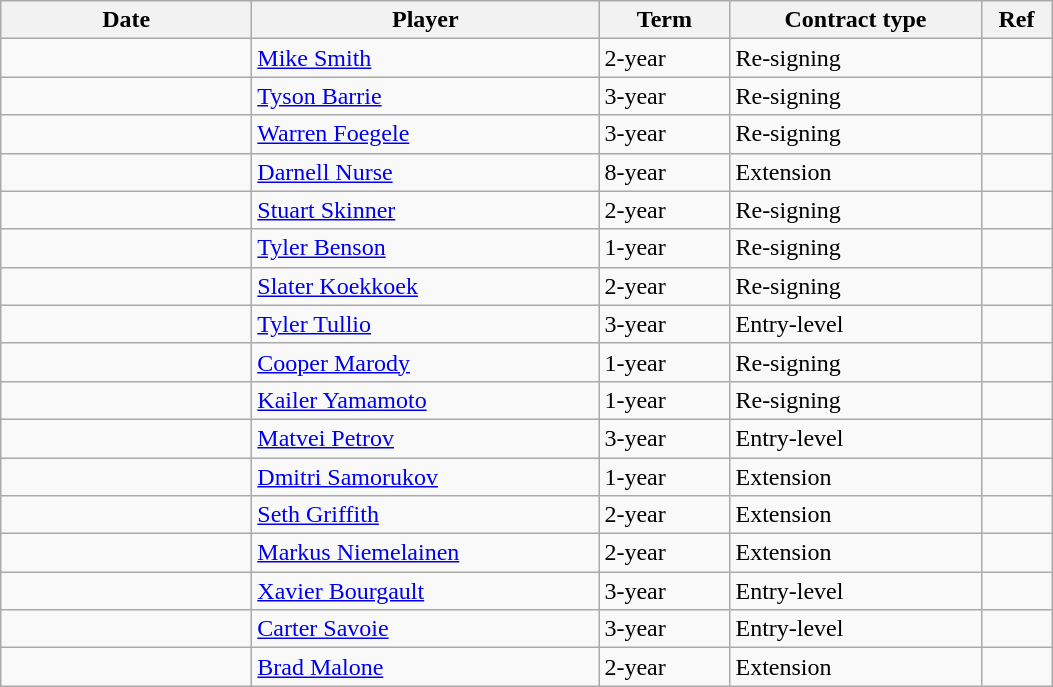<table class="wikitable">
<tr>
<th style="width: 10em;">Date</th>
<th style="width: 14em;">Player</th>
<th style="width: 5em;">Term</th>
<th style="width: 10em;">Contract type</th>
<th style="width: 2.5em;">Ref</th>
</tr>
<tr>
<td></td>
<td><a href='#'>Mike Smith</a></td>
<td>2-year</td>
<td>Re-signing</td>
<td></td>
</tr>
<tr>
<td></td>
<td><a href='#'>Tyson Barrie</a></td>
<td>3-year</td>
<td>Re-signing</td>
<td></td>
</tr>
<tr>
<td></td>
<td><a href='#'>Warren Foegele</a></td>
<td>3-year</td>
<td>Re-signing</td>
<td></td>
</tr>
<tr>
<td></td>
<td><a href='#'>Darnell Nurse</a></td>
<td>8-year</td>
<td>Extension</td>
<td></td>
</tr>
<tr>
<td></td>
<td><a href='#'>Stuart Skinner</a></td>
<td>2-year</td>
<td>Re-signing</td>
<td></td>
</tr>
<tr>
<td></td>
<td><a href='#'>Tyler Benson</a></td>
<td>1-year</td>
<td>Re-signing</td>
<td></td>
</tr>
<tr>
<td></td>
<td><a href='#'>Slater Koekkoek</a></td>
<td>2-year</td>
<td>Re-signing</td>
<td></td>
</tr>
<tr>
<td></td>
<td><a href='#'>Tyler Tullio</a></td>
<td>3-year</td>
<td>Entry-level</td>
<td></td>
</tr>
<tr>
<td></td>
<td><a href='#'>Cooper Marody</a></td>
<td>1-year</td>
<td>Re-signing</td>
<td></td>
</tr>
<tr>
<td></td>
<td><a href='#'>Kailer Yamamoto</a></td>
<td>1-year</td>
<td>Re-signing</td>
<td></td>
</tr>
<tr>
<td></td>
<td><a href='#'>Matvei Petrov</a></td>
<td>3-year</td>
<td>Entry-level</td>
<td></td>
</tr>
<tr>
<td></td>
<td><a href='#'>Dmitri Samorukov</a></td>
<td>1-year</td>
<td>Extension</td>
<td></td>
</tr>
<tr>
<td></td>
<td><a href='#'>Seth Griffith</a></td>
<td>2-year</td>
<td>Extension</td>
<td></td>
</tr>
<tr>
<td></td>
<td><a href='#'>Markus Niemelainen</a></td>
<td>2-year</td>
<td>Extension</td>
<td></td>
</tr>
<tr>
<td></td>
<td><a href='#'>Xavier Bourgault</a></td>
<td>3-year</td>
<td>Entry-level</td>
<td></td>
</tr>
<tr>
<td></td>
<td><a href='#'>Carter Savoie</a></td>
<td>3-year</td>
<td>Entry-level</td>
<td></td>
</tr>
<tr>
<td></td>
<td><a href='#'>Brad Malone</a></td>
<td>2-year</td>
<td>Extension</td>
<td></td>
</tr>
</table>
